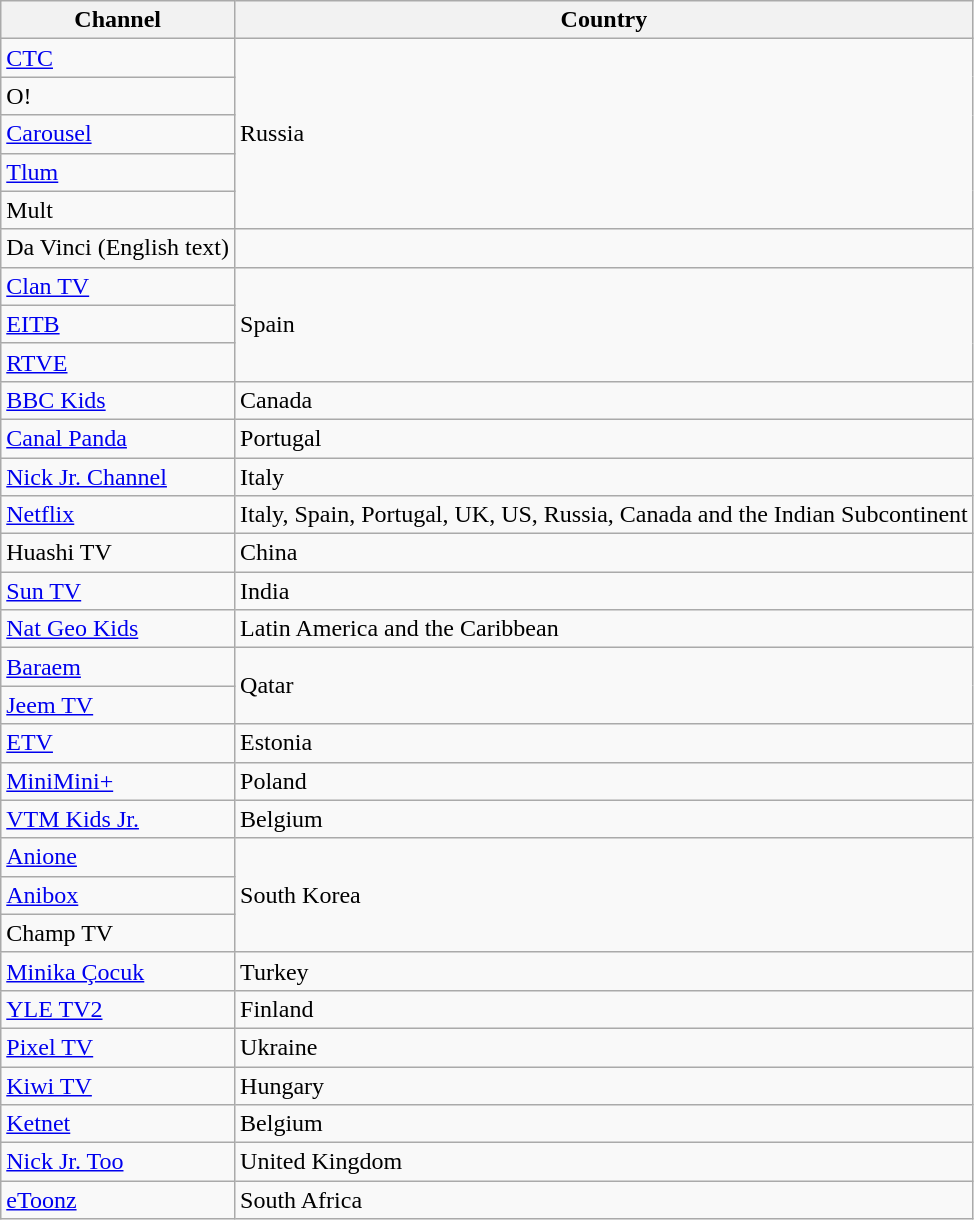<table class="wikitable">
<tr>
<th>Channel</th>
<th>Country</th>
</tr>
<tr>
<td><a href='#'>CTC</a></td>
<td rowspan="5">Russia</td>
</tr>
<tr>
<td>O!</td>
</tr>
<tr>
<td><a href='#'>Carousel</a></td>
</tr>
<tr>
<td><a href='#'>Tlum</a></td>
</tr>
<tr>
<td>Mult</td>
</tr>
<tr>
<td>Da Vinci (English text)</td>
</tr>
<tr>
<td><a href='#'>Clan TV</a></td>
<td rowspan="3">Spain</td>
</tr>
<tr>
<td><a href='#'>EITB</a></td>
</tr>
<tr>
<td><a href='#'>RTVE</a></td>
</tr>
<tr>
<td><a href='#'>BBC Kids</a></td>
<td>Canada</td>
</tr>
<tr>
<td><a href='#'>Canal Panda</a></td>
<td>Portugal</td>
</tr>
<tr>
<td><a href='#'>Nick Jr. Channel</a></td>
<td>Italy</td>
</tr>
<tr>
<td><a href='#'>Netflix</a></td>
<td>Italy, Spain, Portugal, UK, US, Russia, Canada and the Indian Subcontinent</td>
</tr>
<tr>
<td>Huashi TV</td>
<td>China</td>
</tr>
<tr>
<td><a href='#'>Sun TV</a></td>
<td>India</td>
</tr>
<tr>
<td><a href='#'>Nat Geo Kids</a></td>
<td>Latin America and the Caribbean</td>
</tr>
<tr>
<td><a href='#'>Baraem</a></td>
<td rowspan="2">Qatar</td>
</tr>
<tr>
<td><a href='#'>Jeem TV</a></td>
</tr>
<tr>
<td><a href='#'>ETV</a></td>
<td>Estonia</td>
</tr>
<tr>
<td><a href='#'>MiniMini+</a></td>
<td>Poland</td>
</tr>
<tr>
<td><a href='#'>VTM Kids Jr.</a></td>
<td>Belgium</td>
</tr>
<tr>
<td><a href='#'>Anione</a></td>
<td rowspan="3">South Korea</td>
</tr>
<tr>
<td><a href='#'>Anibox</a></td>
</tr>
<tr>
<td>Champ TV</td>
</tr>
<tr>
<td><a href='#'>Minika Çocuk</a></td>
<td>Turkey</td>
</tr>
<tr>
<td><a href='#'>YLE TV2</a></td>
<td>Finland</td>
</tr>
<tr>
<td><a href='#'>Pixel TV</a></td>
<td>Ukraine</td>
</tr>
<tr>
<td><a href='#'>Kiwi TV</a></td>
<td>Hungary</td>
</tr>
<tr>
<td><a href='#'>Ketnet</a></td>
<td>Belgium</td>
</tr>
<tr>
<td><a href='#'>Nick Jr. Too</a></td>
<td>United Kingdom</td>
</tr>
<tr>
<td><a href='#'>eToonz</a></td>
<td>South Africa</td>
</tr>
</table>
